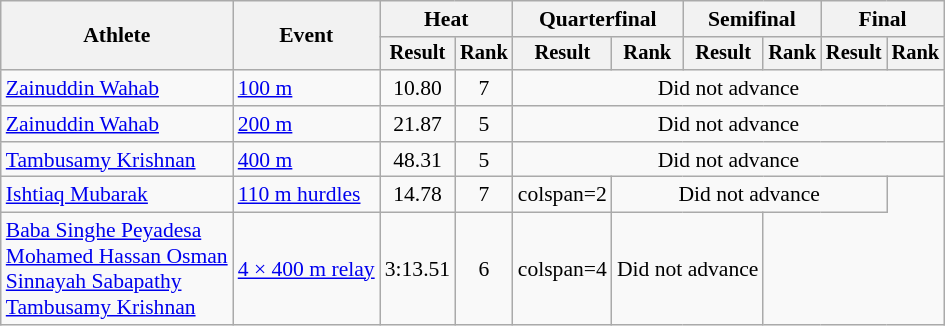<table class="wikitable" style="font-size:90%">
<tr>
<th rowspan="2">Athlete</th>
<th rowspan="2">Event</th>
<th colspan="2">Heat</th>
<th colspan="2">Quarterfinal</th>
<th colspan="2">Semifinal</th>
<th colspan="2">Final</th>
</tr>
<tr style="font-size:95%">
<th>Result</th>
<th>Rank</th>
<th>Result</th>
<th>Rank</th>
<th>Result</th>
<th>Rank</th>
<th>Result</th>
<th>Rank</th>
</tr>
<tr align=center>
<td align=left><a href='#'>Zainuddin Wahab</a></td>
<td align=left><a href='#'>100 m</a></td>
<td>10.80</td>
<td>7</td>
<td colspan=6>Did not advance</td>
</tr>
<tr align=center>
<td align=left><a href='#'>Zainuddin Wahab</a></td>
<td align=left><a href='#'>200 m</a></td>
<td>21.87</td>
<td>5</td>
<td colspan=6>Did not advance</td>
</tr>
<tr align=center>
<td align=left><a href='#'>Tambusamy Krishnan</a></td>
<td align=left><a href='#'>400 m</a></td>
<td>48.31</td>
<td>5</td>
<td colspan=6>Did not advance</td>
</tr>
<tr align=center>
<td align=left><a href='#'>Ishtiaq Mubarak</a></td>
<td align=left><a href='#'>110 m hurdles</a></td>
<td>14.78</td>
<td>7</td>
<td>colspan=2 </td>
<td colspan=4>Did not advance</td>
</tr>
<tr align=center>
<td align=left><a href='#'>Baba Singhe Peyadesa</a><br><a href='#'>Mohamed Hassan Osman</a><br><a href='#'>Sinnayah Sabapathy</a><br><a href='#'>Tambusamy Krishnan</a></td>
<td align=left><a href='#'>4 × 400 m relay</a></td>
<td>3:13.51</td>
<td>6</td>
<td>colspan=4 </td>
<td colspan=2>Did not advance</td>
</tr>
</table>
